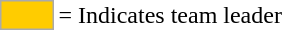<table>
<tr>
<td style="background-color:#FFCC00; border:1px solid #aaaaaa; width:2em;"></td>
<td>= Indicates team leader</td>
</tr>
</table>
